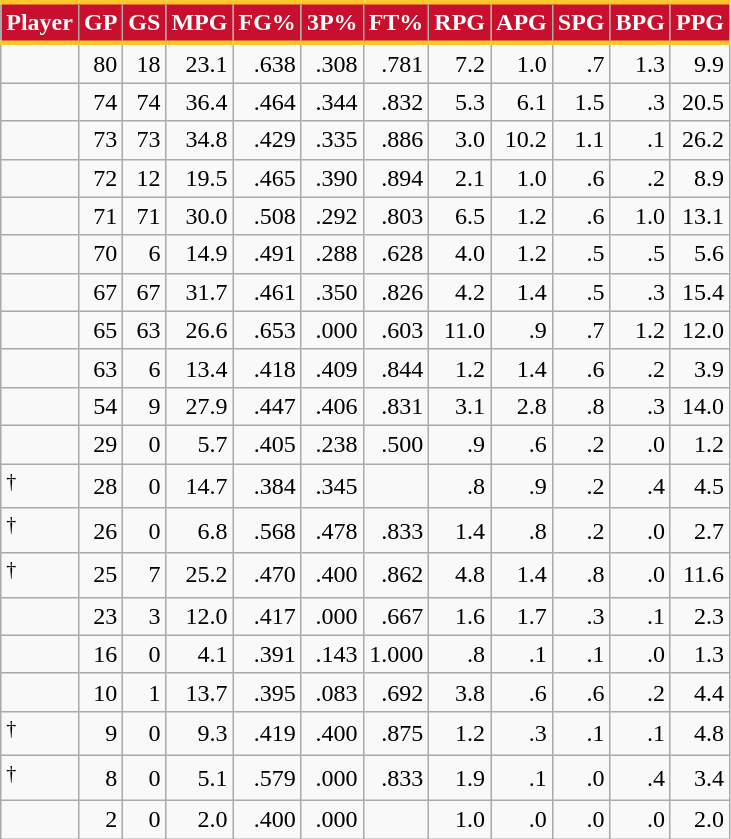<table class="wikitable sortable" style="text-align:right;">
<tr>
<th style="background:#C8102E; color:#FFFFFF; border-top:#FFC72C 3px solid; border-bottom:#FFC72C 3px solid;">Player</th>
<th style="background:#C8102E; color:#FFFFFF; border-top:#FFC72C 3px solid; border-bottom:#FFC72C 3px solid;">GP</th>
<th style="background:#C8102E; color:#FFFFFF; border-top:#FFC72C 3px solid; border-bottom:#FFC72C 3px solid;">GS</th>
<th style="background:#C8102E; color:#FFFFFF; border-top:#FFC72C 3px solid; border-bottom:#FFC72C 3px solid;">MPG</th>
<th style="background:#C8102E; color:#FFFFFF; border-top:#FFC72C 3px solid; border-bottom:#FFC72C 3px solid;">FG%</th>
<th style="background:#C8102E; color:#FFFFFF; border-top:#FFC72C 3px solid; border-bottom:#FFC72C 3px solid;">3P%</th>
<th style="background:#C8102E; color:#FFFFFF; border-top:#FFC72C 3px solid; border-bottom:#FFC72C 3px solid;">FT%</th>
<th style="background:#C8102E; color:#FFFFFF; border-top:#FFC72C 3px solid; border-bottom:#FFC72C 3px solid;">RPG</th>
<th style="background:#C8102E; color:#FFFFFF; border-top:#FFC72C 3px solid; border-bottom:#FFC72C 3px solid;">APG</th>
<th style="background:#C8102E; color:#FFFFFF; border-top:#FFC72C 3px solid; border-bottom:#FFC72C 3px solid;">SPG</th>
<th style="background:#C8102E; color:#FFFFFF; border-top:#FFC72C 3px solid; border-bottom:#FFC72C 3px solid;">BPG</th>
<th style="background:#C8102E; color:#FFFFFF; border-top:#FFC72C 3px solid; border-bottom:#FFC72C 3px solid;">PPG</th>
</tr>
<tr>
<td style="text-align:left;"></td>
<td>80</td>
<td>18</td>
<td>23.1</td>
<td>.638</td>
<td>.308</td>
<td>.781</td>
<td>7.2</td>
<td>1.0</td>
<td>.7</td>
<td>1.3</td>
<td>9.9</td>
</tr>
<tr>
<td style="text-align:left;"></td>
<td>74</td>
<td>74</td>
<td>36.4</td>
<td>.464</td>
<td>.344</td>
<td>.832</td>
<td>5.3</td>
<td>6.1</td>
<td>1.5</td>
<td>.3</td>
<td>20.5</td>
</tr>
<tr>
<td style="text-align:left;"></td>
<td>73</td>
<td>73</td>
<td>34.8</td>
<td>.429</td>
<td>.335</td>
<td>.886</td>
<td>3.0</td>
<td>10.2</td>
<td>1.1</td>
<td>.1</td>
<td>26.2</td>
</tr>
<tr>
<td style="text-align:left;"></td>
<td>72</td>
<td>12</td>
<td>19.5</td>
<td>.465</td>
<td>.390</td>
<td>.894</td>
<td>2.1</td>
<td>1.0</td>
<td>.6</td>
<td>.2</td>
<td>8.9</td>
</tr>
<tr>
<td style="text-align:left;"></td>
<td>71</td>
<td>71</td>
<td>30.0</td>
<td>.508</td>
<td>.292</td>
<td>.803</td>
<td>6.5</td>
<td>1.2</td>
<td>.6</td>
<td>1.0</td>
<td>13.1</td>
</tr>
<tr>
<td style="text-align:left;"></td>
<td>70</td>
<td>6</td>
<td>14.9</td>
<td>.491</td>
<td>.288</td>
<td>.628</td>
<td>4.0</td>
<td>1.2</td>
<td>.5</td>
<td>.5</td>
<td>5.6</td>
</tr>
<tr>
<td style="text-align:left;"></td>
<td>67</td>
<td>67</td>
<td>31.7</td>
<td>.461</td>
<td>.350</td>
<td>.826</td>
<td>4.2</td>
<td>1.4</td>
<td>.5</td>
<td>.3</td>
<td>15.4</td>
</tr>
<tr>
<td style="text-align:left;"></td>
<td>65</td>
<td>63</td>
<td>26.6</td>
<td>.653</td>
<td>.000</td>
<td>.603</td>
<td>11.0</td>
<td>.9</td>
<td>.7</td>
<td>1.2</td>
<td>12.0</td>
</tr>
<tr>
<td style="text-align:left;"></td>
<td>63</td>
<td>6</td>
<td>13.4</td>
<td>.418</td>
<td>.409</td>
<td>.844</td>
<td>1.2</td>
<td>1.4</td>
<td>.6</td>
<td>.2</td>
<td>3.9</td>
</tr>
<tr>
<td style="text-align:left;"></td>
<td>54</td>
<td>9</td>
<td>27.9</td>
<td>.447</td>
<td>.406</td>
<td>.831</td>
<td>3.1</td>
<td>2.8</td>
<td>.8</td>
<td>.3</td>
<td>14.0</td>
</tr>
<tr>
<td style="text-align:left;"></td>
<td>29</td>
<td>0</td>
<td>5.7</td>
<td>.405</td>
<td>.238</td>
<td>.500</td>
<td>.9</td>
<td>.6</td>
<td>.2</td>
<td>.0</td>
<td>1.2</td>
</tr>
<tr>
<td style="text-align:left;"><sup>†</sup></td>
<td>28</td>
<td>0</td>
<td>14.7</td>
<td>.384</td>
<td>.345</td>
<td></td>
<td>.8</td>
<td>.9</td>
<td>.2</td>
<td>.4</td>
<td>4.5</td>
</tr>
<tr>
<td style="text-align:left;"><sup>†</sup></td>
<td>26</td>
<td>0</td>
<td>6.8</td>
<td>.568</td>
<td>.478</td>
<td>.833</td>
<td>1.4</td>
<td>.8</td>
<td>.2</td>
<td>.0</td>
<td>2.7</td>
</tr>
<tr>
<td style="text-align:left;"><sup>†</sup></td>
<td>25</td>
<td>7</td>
<td>25.2</td>
<td>.470</td>
<td>.400</td>
<td>.862</td>
<td>4.8</td>
<td>1.4</td>
<td>.8</td>
<td>.0</td>
<td>11.6</td>
</tr>
<tr>
<td style="text-align:left;"></td>
<td>23</td>
<td>3</td>
<td>12.0</td>
<td>.417</td>
<td>.000</td>
<td>.667</td>
<td>1.6</td>
<td>1.7</td>
<td>.3</td>
<td>.1</td>
<td>2.3</td>
</tr>
<tr>
<td style="text-align:left;"></td>
<td>16</td>
<td>0</td>
<td>4.1</td>
<td>.391</td>
<td>.143</td>
<td>1.000</td>
<td>.8</td>
<td>.1</td>
<td>.1</td>
<td>.0</td>
<td>1.3</td>
</tr>
<tr>
<td style="text-align:left;"></td>
<td>10</td>
<td>1</td>
<td>13.7</td>
<td>.395</td>
<td>.083</td>
<td>.692</td>
<td>3.8</td>
<td>.6</td>
<td>.6</td>
<td>.2</td>
<td>4.4</td>
</tr>
<tr>
<td style="text-align:left;"><sup>†</sup></td>
<td>9</td>
<td>0</td>
<td>9.3</td>
<td>.419</td>
<td>.400</td>
<td>.875</td>
<td>1.2</td>
<td>.3</td>
<td>.1</td>
<td>.1</td>
<td>4.8</td>
</tr>
<tr>
<td style="text-align:left;"><sup>†</sup></td>
<td>8</td>
<td>0</td>
<td>5.1</td>
<td>.579</td>
<td>.000</td>
<td>.833</td>
<td>1.9</td>
<td>.1</td>
<td>.0</td>
<td>.4</td>
<td>3.4</td>
</tr>
<tr>
<td style="text-align:left;"></td>
<td>2</td>
<td>0</td>
<td>2.0</td>
<td>.400</td>
<td>.000</td>
<td></td>
<td>1.0</td>
<td>.0</td>
<td>.0</td>
<td>.0</td>
<td>2.0</td>
</tr>
</table>
